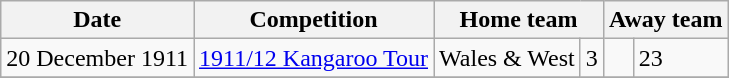<table class="wikitable">
<tr>
<th>Date</th>
<th>Competition</th>
<th colspan=2>Home team</th>
<th colspan=2>Away team</th>
</tr>
<tr>
<td>20 December 1911</td>
<td><a href='#'>1911/12 Kangaroo Tour</a></td>
<td>Wales & West</td>
<td>3</td>
<td></td>
<td>23</td>
</tr>
<tr>
</tr>
</table>
